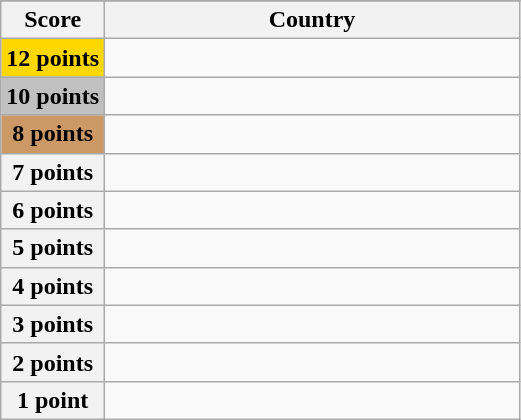<table class="wikitable">
<tr>
</tr>
<tr>
<th scope="col" width="20%">Score</th>
<th scope="col">Country</th>
</tr>
<tr>
<th scope="row" style="background:gold">12 points</th>
<td></td>
</tr>
<tr>
<th scope="row" style="background:silver">10 points</th>
<td></td>
</tr>
<tr>
<th scope="row" style="background:#CC9966">8 points</th>
<td></td>
</tr>
<tr>
<th scope="row">7 points</th>
<td></td>
</tr>
<tr>
<th scope="row">6 points</th>
<td></td>
</tr>
<tr>
<th scope="row">5 points</th>
<td></td>
</tr>
<tr>
<th scope="row">4 points</th>
<td></td>
</tr>
<tr>
<th scope="row">3 points</th>
<td></td>
</tr>
<tr>
<th scope="row">2 points</th>
<td></td>
</tr>
<tr>
<th scope="row">1 point</th>
<td></td>
</tr>
</table>
